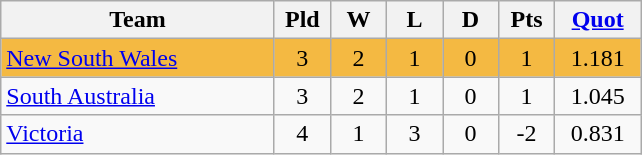<table class="wikitable" style="text-align:center;">
<tr>
<th width=175>Team</th>
<th style="width:30px;" abbr="Played">Pld</th>
<th style="width:30px;" abbr="Won">W</th>
<th style="width:30px;" abbr="Lost">L</th>
<th style="width:30px;" abbr="Drawn">D</th>
<th style="width:30px;" abbr="Points">Pts</th>
<th style="width:50px;" abbr="Points"><a href='#'>Quot</a></th>
</tr>
<tr style="background:#f4b942;">
<td style="text-align:left;"><a href='#'>New South Wales</a></td>
<td>3</td>
<td>2</td>
<td>1</td>
<td>0</td>
<td>1</td>
<td>1.181</td>
</tr>
<tr>
<td style="text-align:left;"><a href='#'>South Australia</a></td>
<td>3</td>
<td>2</td>
<td>1</td>
<td>0</td>
<td>1</td>
<td>1.045</td>
</tr>
<tr>
<td style="text-align:left;"><a href='#'>Victoria</a></td>
<td>4</td>
<td>1</td>
<td>3</td>
<td>0</td>
<td>-2</td>
<td>0.831</td>
</tr>
</table>
